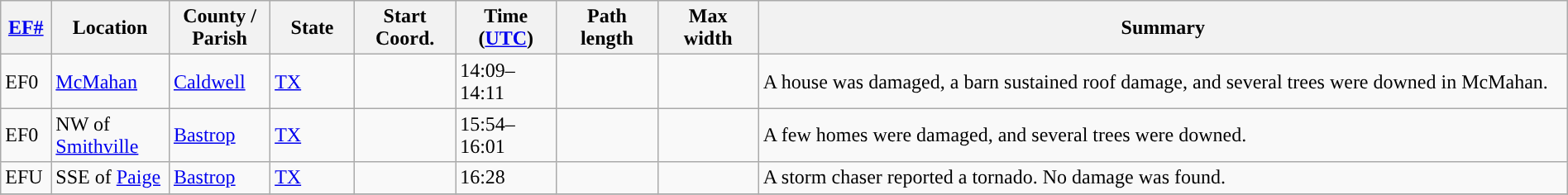<table class="wikitable sortable" style="width:100%;">
<tr>
<th scope="col"  style="width:3%; text-align:center;"><a href='#'>EF#</a></th>
<th scope="col"  style="width:7%; text-align:center;" class="unsortable">Location</th>
<th scope="col"  style="width:6%; text-align:center;" class="unsortable">County / Parish</th>
<th scope="col"  style="width:5%; text-align:center;">State</th>
<th scope="col"  style="width:6%; text-align:center;">Start Coord.</th>
<th scope="col"  style="width:6%; text-align:center;">Time (<a href='#'>UTC</a>)</th>
<th scope="col"  style="width:6%; text-align:center;">Path length</th>
<th scope="col"  style="width:6%; text-align:center;">Max width</th>
<th scope="col" class="unsortable" style="width:48%; text-align:center;">Summary</th>
</tr>
<tr>
<td>EF0</td>
<td><a href='#'>McMahan</a></td>
<td><a href='#'>Caldwell</a></td>
<td><a href='#'>TX</a></td>
<td></td>
<td>14:09–14:11</td>
<td></td>
<td></td>
<td>A house was damaged, a barn sustained roof damage, and several trees were downed in McMahan.</td>
</tr>
<tr>
<td>EF0</td>
<td>NW of <a href='#'>Smithville</a></td>
<td><a href='#'>Bastrop</a></td>
<td><a href='#'>TX</a></td>
<td></td>
<td>15:54–16:01</td>
<td></td>
<td></td>
<td>A few homes were damaged, and several trees were downed.</td>
</tr>
<tr>
<td>EFU</td>
<td>SSE of <a href='#'>Paige</a></td>
<td><a href='#'>Bastrop</a></td>
<td><a href='#'>TX</a></td>
<td></td>
<td>16:28</td>
<td></td>
<td></td>
<td>A storm chaser reported a tornado. No damage was found.</td>
</tr>
<tr>
</tr>
</table>
